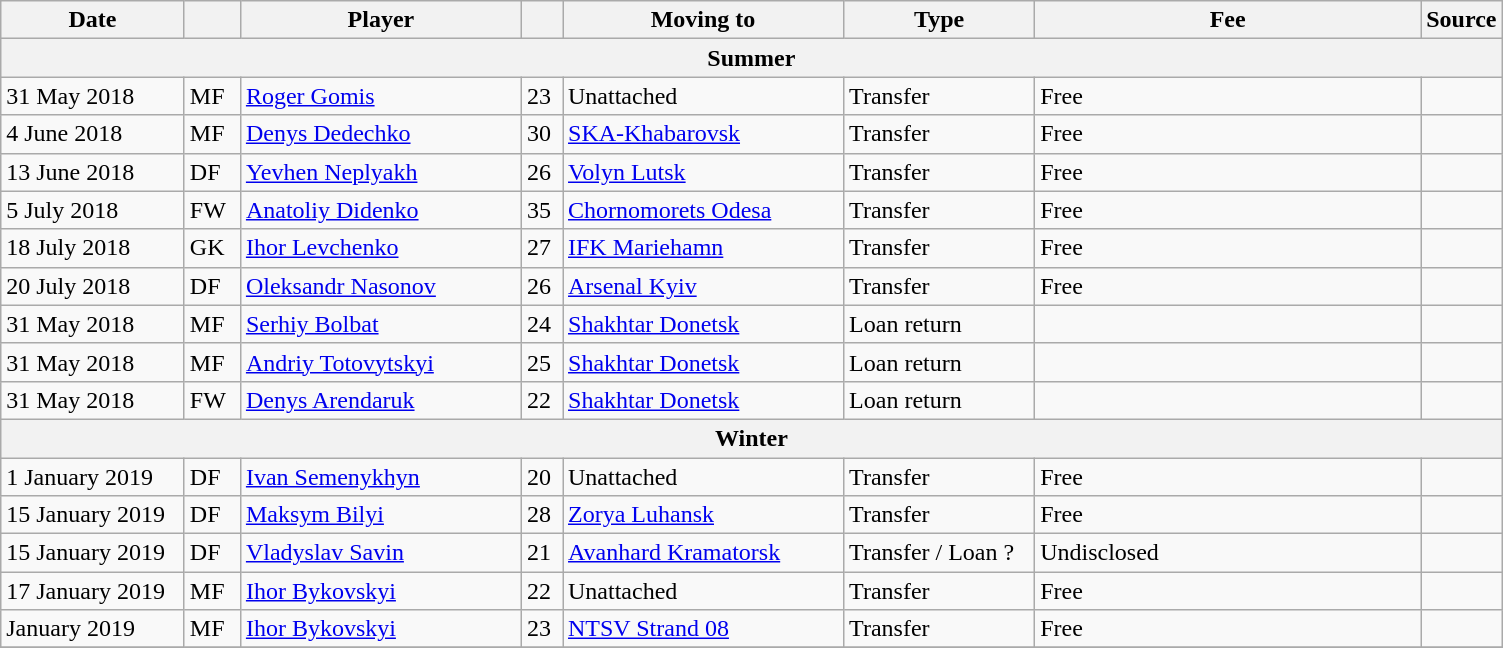<table class="wikitable sortable">
<tr>
<th style="width:115px;">Date</th>
<th style="width:30px;"></th>
<th style="width:180px;">Player</th>
<th style="width:20px;"></th>
<th style="width:180px;">Moving to</th>
<th style="width:120px;" class="unsortable">Type</th>
<th style="width:250px;" class="unsortable">Fee</th>
<th style="width:20px;">Source</th>
</tr>
<tr>
<th colspan=8>Summer</th>
</tr>
<tr>
<td>31 May 2018</td>
<td>MF</td>
<td> <a href='#'>Roger Gomis</a></td>
<td>23</td>
<td>Unattached</td>
<td>Transfer</td>
<td>Free</td>
<td></td>
</tr>
<tr>
<td>4 June 2018</td>
<td>MF</td>
<td> <a href='#'>Denys Dedechko</a></td>
<td>30</td>
<td> <a href='#'>SKA-Khabarovsk</a></td>
<td>Transfer</td>
<td>Free</td>
<td></td>
</tr>
<tr>
<td>13 June 2018</td>
<td>DF</td>
<td> <a href='#'>Yevhen Neplyakh</a></td>
<td>26</td>
<td> <a href='#'>Volyn Lutsk</a></td>
<td>Transfer</td>
<td>Free</td>
<td></td>
</tr>
<tr>
<td>5 July 2018</td>
<td>FW</td>
<td> <a href='#'>Anatoliy Didenko</a></td>
<td>35</td>
<td> <a href='#'>Chornomorets Odesa</a></td>
<td>Transfer</td>
<td>Free</td>
<td></td>
</tr>
<tr>
<td>18 July 2018</td>
<td>GK</td>
<td> <a href='#'>Ihor Levchenko</a></td>
<td>27</td>
<td> <a href='#'>IFK Mariehamn</a></td>
<td>Transfer</td>
<td>Free</td>
<td></td>
</tr>
<tr>
<td>20 July 2018</td>
<td>DF</td>
<td> <a href='#'>Oleksandr Nasonov</a></td>
<td>26</td>
<td> <a href='#'>Arsenal Kyiv</a></td>
<td>Transfer</td>
<td>Free</td>
<td></td>
</tr>
<tr>
<td>31 May 2018</td>
<td>MF</td>
<td> <a href='#'>Serhiy Bolbat</a></td>
<td>24</td>
<td> <a href='#'>Shakhtar Donetsk</a></td>
<td>Loan return</td>
<td></td>
<td></td>
</tr>
<tr>
<td>31 May 2018</td>
<td>MF</td>
<td> <a href='#'>Andriy Totovytskyi</a></td>
<td>25</td>
<td> <a href='#'>Shakhtar Donetsk</a></td>
<td>Loan return</td>
<td></td>
<td></td>
</tr>
<tr>
<td>31 May 2018</td>
<td>FW</td>
<td> <a href='#'>Denys Arendaruk</a></td>
<td>22</td>
<td> <a href='#'>Shakhtar Donetsk</a></td>
<td>Loan return</td>
<td></td>
<td></td>
</tr>
<tr>
<th colspan=8>Winter</th>
</tr>
<tr>
<td>1 January 2019</td>
<td>DF</td>
<td> <a href='#'>Ivan Semenykhyn</a></td>
<td>20</td>
<td>Unattached</td>
<td>Transfer</td>
<td>Free</td>
<td></td>
</tr>
<tr>
<td>15 January 2019</td>
<td>DF</td>
<td> <a href='#'>Maksym Bilyi</a></td>
<td>28</td>
<td> <a href='#'>Zorya Luhansk</a></td>
<td>Transfer</td>
<td>Free</td>
<td></td>
</tr>
<tr>
<td>15 January 2019</td>
<td>DF</td>
<td> <a href='#'>Vladyslav Savin</a></td>
<td>21</td>
<td> <a href='#'>Avanhard Kramatorsk</a></td>
<td>Transfer / Loan ?</td>
<td>Undisclosed</td>
<td></td>
</tr>
<tr>
<td>17 January 2019</td>
<td>MF</td>
<td> <a href='#'>Ihor Bykovskyi</a></td>
<td>22</td>
<td>Unattached</td>
<td>Transfer</td>
<td>Free</td>
<td></td>
</tr>
<tr>
<td>January 2019</td>
<td>MF</td>
<td> <a href='#'>Ihor Bykovskyi</a></td>
<td>23</td>
<td> <a href='#'>NTSV Strand 08</a></td>
<td>Transfer</td>
<td>Free</td>
<td></td>
</tr>
<tr>
</tr>
</table>
